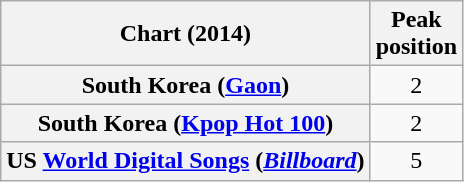<table class="wikitable sortable plainrowheaders" style="text-align:center">
<tr>
<th scope="col">Chart (2014)</th>
<th scope="col">Peak<br>position</th>
</tr>
<tr>
<th scope="row">South Korea (<a href='#'>Gaon</a>)</th>
<td>2</td>
</tr>
<tr>
<th scope="row">South Korea (<a href='#'>Kpop Hot 100</a>)</th>
<td>2</td>
</tr>
<tr>
<th scope="row">US <a href='#'>World Digital Songs</a> (<em><a href='#'>Billboard</a></em>)</th>
<td>5</td>
</tr>
</table>
